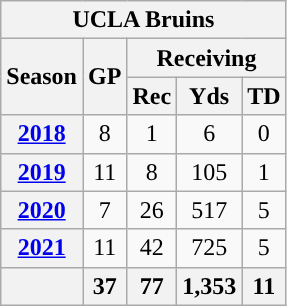<table class="wikitable" style="text-align:center;">
<tr>
<th colspan="7">UCLA Bruins</th>
</tr>
<tr>
<th rowspan="2">Season</th>
<th rowspan="2">GP</th>
<th colspan="3">Receiving</th>
</tr>
<tr>
<th>Rec</th>
<th>Yds</th>
<th>TD</th>
</tr>
<tr>
<th><a href='#'>2018</a></th>
<td>8</td>
<td>1</td>
<td>6</td>
<td>0</td>
</tr>
<tr>
<th><a href='#'>2019</a></th>
<td>11</td>
<td>8</td>
<td>105</td>
<td>1</td>
</tr>
<tr>
<th><a href='#'>2020</a></th>
<td>7</td>
<td>26</td>
<td>517</td>
<td>5</td>
</tr>
<tr>
<th><a href='#'>2021</a></th>
<td>11</td>
<td>42</td>
<td>725</td>
<td>5</td>
</tr>
<tr>
<th></th>
<th>37</th>
<th>77</th>
<th>1,353</th>
<th>11</th>
</tr>
</table>
